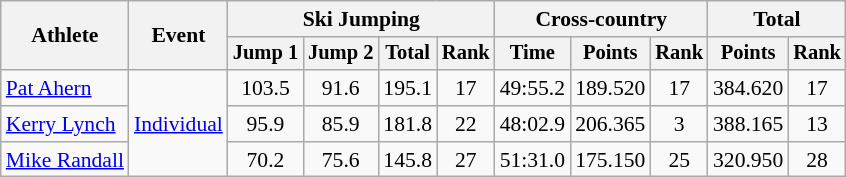<table class=wikitable style=font-size:90%;text-align:center>
<tr>
<th rowspan=2>Athlete</th>
<th rowspan=2>Event</th>
<th colspan=4>Ski Jumping</th>
<th colspan=3>Cross-country</th>
<th colspan=2>Total</th>
</tr>
<tr style=font-size:95%>
<th>Jump 1</th>
<th>Jump 2</th>
<th>Total</th>
<th>Rank</th>
<th>Time</th>
<th>Points</th>
<th>Rank</th>
<th>Points</th>
<th>Rank</th>
</tr>
<tr>
<td align=left><a href='#'>Pat Ahern</a></td>
<td align=left rowspan=3><a href='#'>Individual</a></td>
<td>103.5</td>
<td>91.6</td>
<td>195.1</td>
<td>17</td>
<td>49:55.2</td>
<td>189.520</td>
<td>17</td>
<td>384.620</td>
<td>17</td>
</tr>
<tr>
<td align=left><a href='#'>Kerry Lynch</a></td>
<td>95.9</td>
<td>85.9</td>
<td>181.8</td>
<td>22</td>
<td>48:02.9</td>
<td>206.365</td>
<td>3</td>
<td>388.165</td>
<td>13</td>
</tr>
<tr>
<td align=left><a href='#'>Mike Randall</a></td>
<td>70.2</td>
<td>75.6</td>
<td>145.8</td>
<td>27</td>
<td>51:31.0</td>
<td>175.150</td>
<td>25</td>
<td>320.950</td>
<td>28</td>
</tr>
</table>
